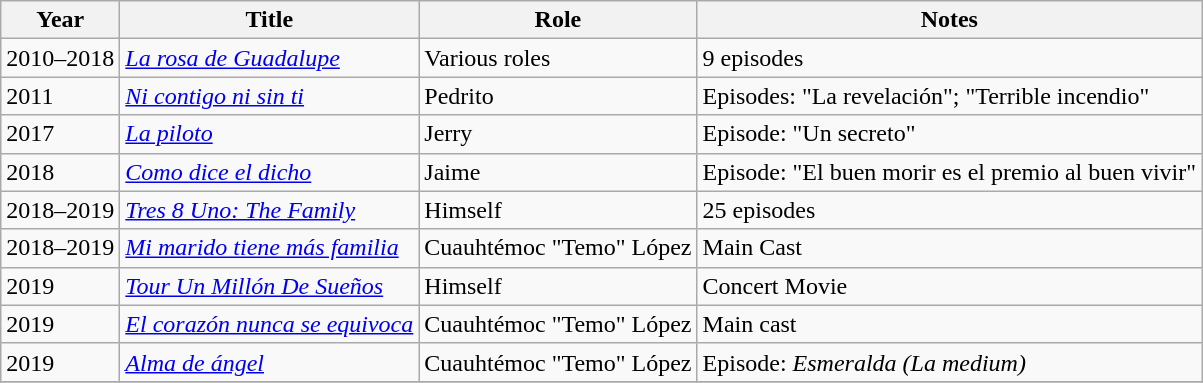<table class="wikitable sortable">
<tr>
<th>Year</th>
<th>Title</th>
<th>Role</th>
<th>Notes</th>
</tr>
<tr>
<td>2010–2018</td>
<td><em><a href='#'>La rosa de Guadalupe</a></em></td>
<td>Various roles</td>
<td>9 episodes</td>
</tr>
<tr>
<td>2011</td>
<td><em><a href='#'>Ni contigo ni sin ti</a></em></td>
<td>Pedrito</td>
<td>Episodes: "La revelación"; "Terrible incendio"</td>
</tr>
<tr>
<td>2017</td>
<td><em><a href='#'>La piloto</a></em></td>
<td>Jerry</td>
<td>Episode: "Un secreto"</td>
</tr>
<tr>
<td>2018</td>
<td><em><a href='#'>Como dice el dicho</a></em></td>
<td>Jaime</td>
<td>Episode: "El buen morir es el premio al buen vivir"</td>
</tr>
<tr>
<td>2018–2019</td>
<td><em><a href='#'>Tres 8 Uno: The Family</a></em></td>
<td>Himself</td>
<td>25 episodes</td>
</tr>
<tr>
<td>2018–2019</td>
<td><em><a href='#'>Mi marido tiene más familia</a></em></td>
<td>Cuauhtémoc "Temo" López</td>
<td>Main Cast</td>
</tr>
<tr>
<td>2019</td>
<td><em><a href='#'>Tour Un Millón De Sueños</a></em></td>
<td>Himself</td>
<td>Concert Movie</td>
</tr>
<tr>
<td>2019</td>
<td><em><a href='#'>El corazón nunca se equivoca</a></em></td>
<td>Cuauhtémoc "Temo" López</td>
<td>Main cast</td>
</tr>
<tr>
<td>2019</td>
<td><em><a href='#'>Alma de ángel</a></em></td>
<td>Cuauhtémoc "Temo" López</td>
<td>Episode: <em>Esmeralda (La medium)</em></td>
</tr>
<tr>
</tr>
</table>
